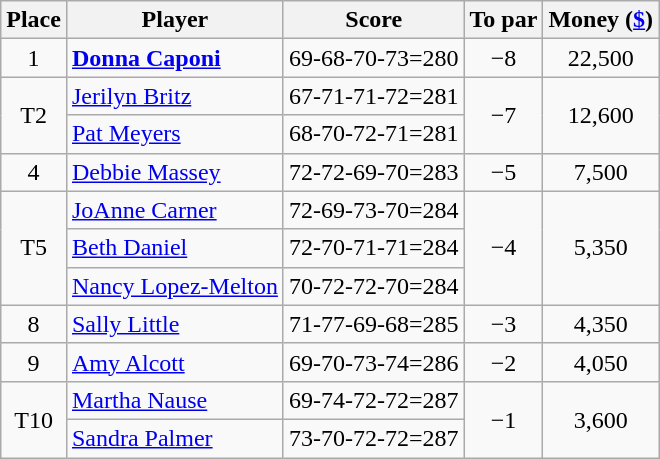<table class="wikitable">
<tr>
<th>Place</th>
<th>Player</th>
<th>Score</th>
<th>To par</th>
<th>Money (<a href='#'>$</a>)</th>
</tr>
<tr>
<td align=center>1</td>
<td> <strong><a href='#'>Donna Caponi</a></strong></td>
<td>69-68-70-73=280</td>
<td align=center>−8</td>
<td align=center>22,500</td>
</tr>
<tr>
<td align=center rowspan=2>T2</td>
<td> <a href='#'>Jerilyn Britz</a></td>
<td>67-71-71-72=281</td>
<td align=center rowspan=2>−7</td>
<td align=center rowspan=2>12,600</td>
</tr>
<tr>
<td> <a href='#'>Pat Meyers</a></td>
<td>68-70-72-71=281</td>
</tr>
<tr>
<td align=center>4</td>
<td> <a href='#'>Debbie Massey</a></td>
<td>72-72-69-70=283</td>
<td align=center>−5</td>
<td align=center>7,500</td>
</tr>
<tr>
<td align=center rowspan=3>T5</td>
<td> <a href='#'>JoAnne Carner</a></td>
<td>72-69-73-70=284</td>
<td align=center rowspan=3>−4</td>
<td align=center rowspan=3>5,350</td>
</tr>
<tr>
<td> <a href='#'>Beth Daniel</a></td>
<td>72-70-71-71=284</td>
</tr>
<tr>
<td> <a href='#'>Nancy Lopez-Melton</a></td>
<td>70-72-72-70=284</td>
</tr>
<tr>
<td align=center>8</td>
<td> <a href='#'>Sally Little</a></td>
<td>71-77-69-68=285</td>
<td align=center>−3</td>
<td align=center>4,350</td>
</tr>
<tr>
<td align=center>9</td>
<td> <a href='#'>Amy Alcott</a></td>
<td>69-70-73-74=286</td>
<td align=center>−2</td>
<td align=center>4,050</td>
</tr>
<tr>
<td align=center rowspan=2>T10</td>
<td> <a href='#'>Martha Nause</a></td>
<td>69-74-72-72=287</td>
<td align=center rowspan=2>−1</td>
<td align=center rowspan=2>3,600</td>
</tr>
<tr>
<td> <a href='#'>Sandra Palmer</a></td>
<td>73-70-72-72=287</td>
</tr>
</table>
